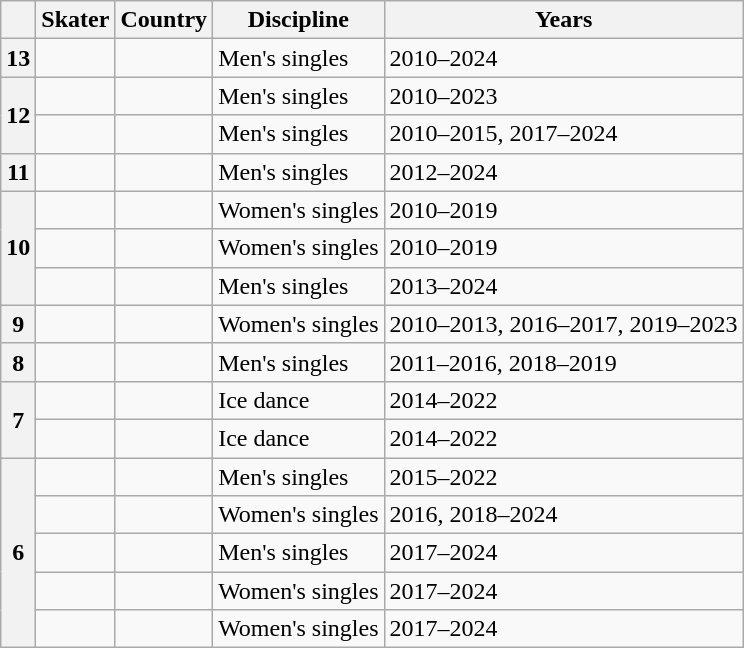<table class="wikitable sortable">
<tr>
<th scope=col></th>
<th scope=col>Skater</th>
<th scope=col>Country</th>
<th scope=col>Discipline</th>
<th scope=col>Years</th>
</tr>
<tr>
<th scope=col>13</th>
<td></td>
<td></td>
<td>Men's singles</td>
<td>2010–2024</td>
</tr>
<tr>
<th scope=col rowspan=2>12</th>
<td></td>
<td></td>
<td>Men's singles</td>
<td>2010–2023</td>
</tr>
<tr>
<td></td>
<td></td>
<td>Men's singles</td>
<td>2010–2015, 2017–2024</td>
</tr>
<tr>
<th scope=col>11</th>
<td></td>
<td></td>
<td>Men's singles</td>
<td>2012–2024</td>
</tr>
<tr>
<th scope=col rowspan=3>10</th>
<td></td>
<td></td>
<td>Women's singles</td>
<td>2010–2019</td>
</tr>
<tr>
<td></td>
<td></td>
<td>Women's singles</td>
<td>2010–2019</td>
</tr>
<tr>
<td></td>
<td></td>
<td>Men's singles</td>
<td>2013–2024</td>
</tr>
<tr>
<th scope=col>9</th>
<td></td>
<td></td>
<td>Women's singles</td>
<td>2010–2013, 2016–2017, 2019–2023</td>
</tr>
<tr>
<th scope=col>8</th>
<td></td>
<td></td>
<td>Men's singles</td>
<td>2011–2016, 2018–2019</td>
</tr>
<tr>
<th scope=col rowspan=2>7</th>
<td></td>
<td></td>
<td>Ice dance</td>
<td>2014–2022</td>
</tr>
<tr>
<td></td>
<td></td>
<td>Ice dance</td>
<td>2014–2022</td>
</tr>
<tr>
<th scope=col rowspan=5>6</th>
<td></td>
<td></td>
<td>Men's singles</td>
<td>2015–2022</td>
</tr>
<tr>
<td></td>
<td></td>
<td>Women's singles</td>
<td>2016, 2018–2024</td>
</tr>
<tr>
<td></td>
<td></td>
<td>Men's singles</td>
<td>2017–2024</td>
</tr>
<tr>
<td></td>
<td></td>
<td>Women's singles</td>
<td>2017–2024</td>
</tr>
<tr>
<td></td>
<td></td>
<td>Women's singles</td>
<td>2017–2024</td>
</tr>
</table>
